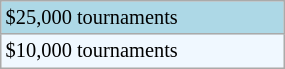<table class="wikitable" style="font-size:85%; width:15%;">
<tr style="background:lightblue;">
<td>$25,000 tournaments</td>
</tr>
<tr style="background:#f0f8ff;">
<td>$10,000 tournaments</td>
</tr>
</table>
